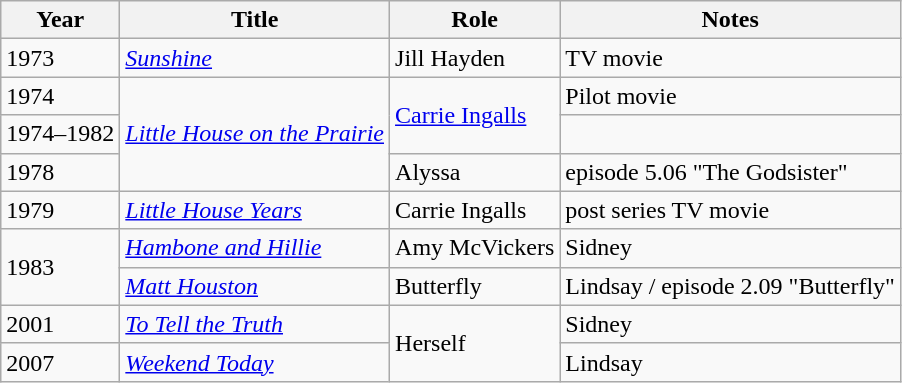<table class="wikitable sortable">
<tr>
<th>Year</th>
<th>Title</th>
<th>Role</th>
<th "class=unsortable">Notes</th>
</tr>
<tr>
<td>1973</td>
<td><em><a href='#'>Sunshine</a></em></td>
<td>Jill Hayden</td>
<td>TV movie</td>
</tr>
<tr>
<td>1974</td>
<td rowspan=3><em><a href='#'>Little House on the Prairie</a></em></td>
<td rowspan=2><a href='#'>Carrie Ingalls</a></td>
<td>Pilot movie</td>
</tr>
<tr>
<td>1974–1982</td>
<td></td>
</tr>
<tr>
<td>1978</td>
<td>Alyssa</td>
<td>episode 5.06 "The Godsister"</td>
</tr>
<tr>
<td>1979</td>
<td><em><a href='#'>Little House Years</a></em></td>
<td>Carrie Ingalls</td>
<td>post series TV movie</td>
</tr>
<tr>
<td rowspan=2>1983</td>
<td><em><a href='#'>Hambone and Hillie</a></em></td>
<td>Amy McVickers</td>
<td>Sidney</td>
</tr>
<tr>
<td><em><a href='#'>Matt Houston</a></em></td>
<td>Butterfly</td>
<td>Lindsay / episode 2.09 "Butterfly"</td>
</tr>
<tr>
<td>2001</td>
<td><em><a href='#'>To Tell the Truth</a></em></td>
<td rowspan=2>Herself</td>
<td>Sidney</td>
</tr>
<tr>
<td>2007</td>
<td><em><a href='#'>Weekend Today</a></em></td>
<td>Lindsay</td>
</tr>
</table>
